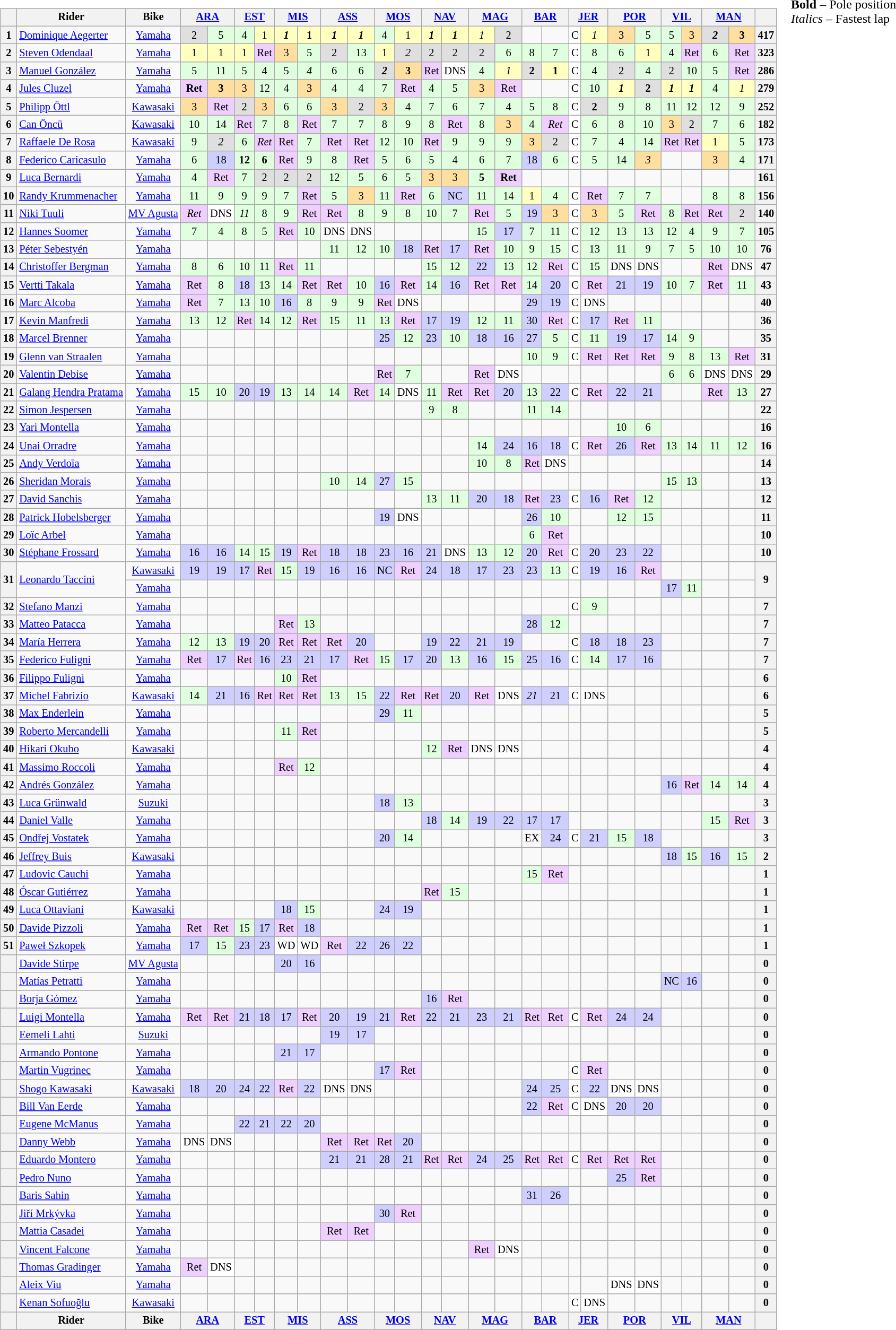<table>
<tr>
<td><br><table class="wikitable" style="font-size:85%; text-align:center;">
<tr>
<th></th>
<th>Rider</th>
<th>Bike</th>
<th colspan=2><a href='#'>ARA</a><br></th>
<th colspan=2><a href='#'>EST</a><br></th>
<th colspan=2><a href='#'>MIS</a><br></th>
<th colspan=2><a href='#'>ASS</a><br></th>
<th colspan=2><a href='#'>MOS</a><br></th>
<th colspan=2><a href='#'>NAV</a><br></th>
<th colspan=2><a href='#'>MAG</a><br></th>
<th colspan=2><a href='#'>BAR</a><br></th>
<th colspan=2><a href='#'>JER</a><br></th>
<th colspan=2><a href='#'>POR</a><br></th>
<th colspan=2><a href='#'>VIL</a><br></th>
<th colspan=2><a href='#'>MAN</a><br></th>
<th></th>
</tr>
<tr>
<th>1</th>
<td align=left> <a href='#'>Dominique Aegerter</a></td>
<td><a href='#'>Yamaha</a></td>
<td style="background:#dfdfdf;">2</td>
<td style="background:#dfffdf;">5</td>
<td style="background:#dfffdf;">4</td>
<td style="background:#ffffbf;">1</td>
<td style="background:#ffffbf;"><strong><em>1</em></strong></td>
<td style="background:#ffffbf;"><strong>1</strong></td>
<td style="background:#ffffbf;"><strong><em>1</em></strong></td>
<td style="background:#ffffbf;"><strong><em>1</em></strong></td>
<td style="background:#dfffdf;">4</td>
<td style="background:#ffffbf;">1</td>
<td style="background:#ffffbf;"><strong><em>1</em></strong></td>
<td style="background:#ffffbf;"><strong><em>1</em></strong></td>
<td style="background:#ffffbf;"><em>1</em></td>
<td style="background:#dfdfdf;">2</td>
<td></td>
<td></td>
<td style="background:#ffffff;">C</td>
<td style="background:#ffffbf;"><em>1</em></td>
<td style="background:#ffdf9f;">3</td>
<td style="background:#dfffdf;">5</td>
<td style="background:#dfffdf;">5</td>
<td style="background:#ffdf9f;">3</td>
<td style="background:#dfdfdf;"><strong><em>2</em></strong></td>
<td style="background:#ffdf9f;"><strong>3</strong></td>
<th>417</th>
</tr>
<tr>
<th>2</th>
<td align=left> <a href='#'>Steven Odendaal</a></td>
<td><a href='#'>Yamaha</a></td>
<td style="background:#ffffbf;">1</td>
<td style="background:#ffffbf;">1</td>
<td style="background:#ffffbf;">1</td>
<td style="background:#efcfff;">Ret</td>
<td style="background:#ffdf9f;">3</td>
<td style="background:#dfffdf;">5</td>
<td style="background:#dfdfdf;">2</td>
<td style="background:#dfffdf;">13</td>
<td style="background:#ffffbf;">1</td>
<td style="background:#dfdfdf;"><em>2</em></td>
<td style="background:#dfdfdf;">2</td>
<td style="background:#dfdfdf;">2</td>
<td style="background:#dfdfdf;">2</td>
<td style="background:#dfffdf;">6</td>
<td style="background:#dfffdf;">8</td>
<td style="background:#dfffdf;">7</td>
<td style="background:#ffffff;">C</td>
<td style="background:#dfffdf;">8</td>
<td style="background:#dfffdf;">6</td>
<td style="background:#ffffbf;">1</td>
<td style="background:#dfffdf;">4</td>
<td style="background:#efcfff;">Ret</td>
<td style="background:#dfffdf;">6</td>
<td style="background:#efcfff;">Ret</td>
<th>323</th>
</tr>
<tr>
<th>3</th>
<td align=left> <a href='#'>Manuel González</a></td>
<td><a href='#'>Yamaha</a></td>
<td style="background:#dfffdf;">5</td>
<td style="background:#dfffdf;">11</td>
<td style="background:#dfffdf;">5</td>
<td style="background:#dfffdf;">4</td>
<td style="background:#dfffdf;">5</td>
<td style="background:#dfffdf;"><em>4</em></td>
<td style="background:#dfffdf;">6</td>
<td style="background:#dfffdf;">6</td>
<td style="background:#dfdfdf;"><strong><em>2</em></strong></td>
<td style="background:#ffdf9f;"><strong>3</strong></td>
<td style="background:#efcfff;">Ret</td>
<td style="background:#ffffff;">DNS</td>
<td style="background:#dfffdf;">4</td>
<td style="background:#ffffbf;"><em>1</em></td>
<td style="background:#dfdfdf;"><strong>2</strong></td>
<td style="background:#ffffbf;"><strong>1</strong></td>
<td style="background:#ffffff;">C</td>
<td style="background:#dfffdf;">4</td>
<td style="background:#dfdfdf;">2</td>
<td style="background:#dfffdf;">4</td>
<td style="background:#dfdfdf;">2</td>
<td style="background:#dfffdf;">10</td>
<td style="background:#dfffdf;">5</td>
<td style="background:#efcfff;">Ret</td>
<th>286</th>
</tr>
<tr>
<th>4</th>
<td align=left> <a href='#'>Jules Cluzel</a></td>
<td><a href='#'>Yamaha</a></td>
<td style="background:#efcfff;"><strong>Ret</strong></td>
<td style="background:#ffdf9f;"><strong>3</strong></td>
<td style="background:#ffdf9f;">3</td>
<td style="background:#dfffdf;">12</td>
<td style="background:#dfffdf;">4</td>
<td style="background:#ffdf9f;">3</td>
<td style="background:#dfffdf;">4</td>
<td style="background:#dfffdf;">4</td>
<td style="background:#dfffdf;">7</td>
<td style="background:#efcfff;">Ret</td>
<td style="background:#dfffdf;">4</td>
<td style="background:#dfffdf;">5</td>
<td style="background:#ffdf9f;">3</td>
<td style="background:#efcfff;">Ret</td>
<td></td>
<td></td>
<td style="background:#ffffff;">C</td>
<td style="background:#dfffdf;">10</td>
<td style="background:#ffffbf;"><strong><em>1</em></strong></td>
<td style="background:#dfdfdf;"><strong>2</strong></td>
<td style="background:#ffffbf;"><strong><em>1</em></strong></td>
<td style="background:#ffffbf;"><strong><em>1</em></strong></td>
<td style="background:#dfffdf;">4</td>
<td style="background:#ffffbf;"><em>1</em></td>
<th>279</th>
</tr>
<tr>
<th>5</th>
<td align=left> <a href='#'>Philipp Öttl</a></td>
<td><a href='#'>Kawasaki</a></td>
<td style="background:#ffdf9f;">3</td>
<td style="background:#efcfff;">Ret</td>
<td style="background:#dfdfdf;">2</td>
<td style="background:#ffdf9f;">3</td>
<td style="background:#dfffdf;">6</td>
<td style="background:#dfffdf;">6</td>
<td style="background:#ffdf9f;">3</td>
<td style="background:#dfdfdf;">2</td>
<td style="background:#ffdf9f;">3</td>
<td style="background:#dfffdf;">4</td>
<td style="background:#dfffdf;">7</td>
<td style="background:#dfffdf;">6</td>
<td style="background:#dfffdf;">7</td>
<td style="background:#dfffdf;">4</td>
<td style="background:#dfffdf;">5</td>
<td style="background:#dfffdf;">8</td>
<td style="background:#ffffff;">C</td>
<td style="background:#dfdfdf;"><strong>2</strong></td>
<td style="background:#dfffdf;">9</td>
<td style="background:#dfffdf;">8</td>
<td style="background:#dfffdf;">11</td>
<td style="background:#dfffdf;">12</td>
<td style="background:#dfffdf;">12</td>
<td style="background:#dfffdf;">9</td>
<th>252</th>
</tr>
<tr>
<th>6</th>
<td align=left> <a href='#'>Can Öncü</a></td>
<td><a href='#'>Kawasaki</a></td>
<td style="background:#dfffdf;">10</td>
<td style="background:#dfffdf;">14</td>
<td style="background:#efcfff;">Ret</td>
<td style="background:#dfffdf;">7</td>
<td style="background:#dfffdf;">8</td>
<td style="background:#efcfff;">Ret</td>
<td style="background:#dfffdf;">7</td>
<td style="background:#dfffdf;">7</td>
<td style="background:#dfffdf;">8</td>
<td style="background:#dfffdf;">9</td>
<td style="background:#dfffdf;">8</td>
<td style="background:#efcfff;">Ret</td>
<td style="background:#dfffdf;">8</td>
<td style="background:#ffdf9f;">3</td>
<td style="background:#dfffdf;">4</td>
<td style="background:#efcfff;"><em>Ret</em></td>
<td style="background:#ffffff;">C</td>
<td style="background:#dfffdf;">6</td>
<td style="background:#dfffdf;">8</td>
<td style="background:#dfffdf;">10</td>
<td style="background:#ffdf9f;">3</td>
<td style="background:#dfdfdf;">2</td>
<td style="background:#dfffdf;">7</td>
<td style="background:#dfffdf;">6</td>
<th>182</th>
</tr>
<tr>
<th>7</th>
<td align=left> <a href='#'>Raffaele De Rosa</a></td>
<td><a href='#'>Kawasaki</a></td>
<td style="background:#dfffdf;">9</td>
<td style="background:#dfdfdf;"><em>2</em></td>
<td style="background:#dfffdf;">6</td>
<td style="background:#efcfff;"><em>Ret</em></td>
<td style="background:#efcfff;">Ret</td>
<td style="background:#dfffdf;">7</td>
<td style="background:#efcfff;">Ret</td>
<td style="background:#efcfff;">Ret</td>
<td style="background:#dfffdf;">12</td>
<td style="background:#dfffdf;">10</td>
<td style="background:#efcfff;">Ret</td>
<td style="background:#dfffdf;">9</td>
<td style="background:#dfffdf;">9</td>
<td style="background:#dfffdf;">9</td>
<td style="background:#ffdf9f;">3</td>
<td style="background:#dfdfdf;">2</td>
<td style="background:#ffffff;">C</td>
<td style="background:#dfffdf;">7</td>
<td style="background:#dfffdf;">4</td>
<td style="background:#dfffdf;">14</td>
<td style="background:#efcfff;">Ret</td>
<td style="background:#efcfff;">Ret</td>
<td style="background:#ffffbf;">1</td>
<td style="background:#dfffdf;">5</td>
<th>173</th>
</tr>
<tr>
<th>8</th>
<td align=left> <a href='#'>Federico Caricasulo</a></td>
<td><a href='#'>Yamaha</a></td>
<td style="background:#dfffdf;">6</td>
<td style="background:#cfcfff;">18</td>
<td style="background:#dfffdf;"><strong>12</strong></td>
<td style="background:#dfffdf;"><strong>6</strong></td>
<td style="background:#efcfff;">Ret</td>
<td style="background:#dfffdf;">9</td>
<td style="background:#dfffdf;">8</td>
<td style="background:#efcfff;">Ret</td>
<td style="background:#dfffdf;">5</td>
<td style="background:#dfffdf;">6</td>
<td style="background:#dfffdf;">5</td>
<td style="background:#dfffdf;">4</td>
<td style="background:#dfffdf;">6</td>
<td style="background:#dfffdf;">7</td>
<td style="background:#cfcfff;">18</td>
<td style="background:#dfffdf;">6</td>
<td style="background:#ffffff;">C</td>
<td style="background:#dfffdf;">5</td>
<td style="background:#dfffdf;">14</td>
<td style="background:#ffdf9f;"><em>3</em></td>
<td></td>
<td></td>
<td style="background:#ffdf9f;">3</td>
<td style="background:#dfffdf;">4</td>
<th>171</th>
</tr>
<tr>
<th>9</th>
<td align=left> <a href='#'>Luca Bernardi</a></td>
<td><a href='#'>Yamaha</a></td>
<td style="background:#dfffdf;">4</td>
<td style="background:#efcfff;">Ret</td>
<td style="background:#dfffdf;">7</td>
<td style="background:#dfdfdf;">2</td>
<td style="background:#dfdfdf;">2</td>
<td style="background:#dfdfdf;">2</td>
<td style="background:#dfffdf;">12</td>
<td style="background:#dfffdf;">5</td>
<td style="background:#dfffdf;">6</td>
<td style="background:#dfffdf;">5</td>
<td style="background:#ffdf9f;">3</td>
<td style="background:#ffdf9f;">3</td>
<td style="background:#dfffdf;"><strong>5</strong></td>
<td style="background:#efcfff;"><strong>Ret</strong></td>
<td></td>
<td></td>
<td></td>
<td></td>
<td></td>
<td></td>
<td></td>
<td></td>
<td></td>
<td></td>
<th>161</th>
</tr>
<tr>
<th>10</th>
<td align=left> <a href='#'>Randy Krummenacher</a></td>
<td><a href='#'>Yamaha</a></td>
<td style="background:#dfffdf;">11</td>
<td style="background:#dfffdf;">9</td>
<td style="background:#dfffdf;">9</td>
<td style="background:#dfffdf;">9</td>
<td style="background:#dfffdf;">7</td>
<td style="background:#efcfff;">Ret</td>
<td style="background:#dfffdf;">5</td>
<td style="background:#ffdf9f;">3</td>
<td style="background:#dfffdf;">11</td>
<td style="background:#efcfff;">Ret</td>
<td style="background:#dfffdf;">6</td>
<td style="background:#cfcfff;">NC</td>
<td style="background:#dfffdf;">11</td>
<td style="background:#dfffdf;">14</td>
<td style="background:#ffffbf;">1</td>
<td style="background:#dfffdf;">4</td>
<td style="background:#ffffff;">C</td>
<td style="background:#efcfff;">Ret</td>
<td style="background:#dfffdf;">7</td>
<td style="background:#dfffdf;">7</td>
<td></td>
<td></td>
<td style="background:#dfffdf;">8</td>
<td style="background:#dfffdf;">8</td>
<th>156</th>
</tr>
<tr>
<th>11</th>
<td align=left> <a href='#'>Niki Tuuli</a></td>
<td><a href='#'>MV Agusta</a></td>
<td style="background:#efcfff;"><em>Ret</em></td>
<td style="background:#ffffff;">DNS</td>
<td style="background:#dfffdf;"><em>11</em></td>
<td style="background:#dfffdf;">8</td>
<td style="background:#dfffdf;">9</td>
<td style="background:#efcfff;">Ret</td>
<td style="background:#efcfff;">Ret</td>
<td style="background:#dfffdf;">8</td>
<td style="background:#dfffdf;">9</td>
<td style="background:#dfffdf;">8</td>
<td style="background:#dfffdf;">10</td>
<td style="background:#dfffdf;">7</td>
<td style="background:#efcfff;">Ret</td>
<td style="background:#dfffdf;">5</td>
<td style="background:#cfcfff;">19</td>
<td style="background:#ffdf9f;">3</td>
<td style="background:#ffffff;">C</td>
<td style="background:#ffdf9f;">3</td>
<td style="background:#dfffdf;">5</td>
<td style="background:#efcfff;">Ret</td>
<td style="background:#dfffdf;">8</td>
<td style="background:#efcfff;">Ret</td>
<td style="background:#efcfff;">Ret</td>
<td style="background:#dfdfdf;">2</td>
<th>140</th>
</tr>
<tr>
<th>12</th>
<td align=left> <a href='#'>Hannes Soomer</a></td>
<td><a href='#'>Yamaha</a></td>
<td style="background:#dfffdf;">7</td>
<td style="background:#dfffdf;">4</td>
<td style="background:#dfffdf;">8</td>
<td style="background:#dfffdf;">5</td>
<td style="background:#efcfff;">Ret</td>
<td style="background:#dfffdf;">10</td>
<td style="background:#ffffff;">DNS</td>
<td style="background:#ffffff;">DNS</td>
<td></td>
<td></td>
<td></td>
<td></td>
<td style="background:#dfffdf;">15</td>
<td style="background:#cfcfff;">17</td>
<td style="background:#dfffdf;">7</td>
<td style="background:#dfffdf;">11</td>
<td style="background:#ffffff;">C</td>
<td style="background:#dfffdf;">12</td>
<td style="background:#dfffdf;">13</td>
<td style="background:#dfffdf;">13</td>
<td style="background:#dfffdf;">12</td>
<td style="background:#dfffdf;">4</td>
<td style="background:#dfffdf;">9</td>
<td style="background:#dfffdf;">7</td>
<th>105</th>
</tr>
<tr>
<th>13</th>
<td align=left> <a href='#'>Péter Sebestyén</a></td>
<td><a href='#'>Yamaha</a></td>
<td></td>
<td></td>
<td></td>
<td></td>
<td></td>
<td></td>
<td style="background:#dfffdf;">11</td>
<td style="background:#dfffdf;">12</td>
<td style="background:#dfffdf;">10</td>
<td style="background:#cfcfff;">18</td>
<td style="background:#efcfff;">Ret</td>
<td style="background:#cfcfff;">17</td>
<td style="background:#efcfff;">Ret</td>
<td style="background:#dfffdf;">10</td>
<td style="background:#dfffdf;">9</td>
<td style="background:#dfffdf;">15</td>
<td style="background:#ffffff;">C</td>
<td style="background:#dfffdf;">13</td>
<td style="background:#dfffdf;">11</td>
<td style="background:#dfffdf;">9</td>
<td style="background:#dfffdf;">7</td>
<td style="background:#dfffdf;">5</td>
<td style="background:#dfffdf;">10</td>
<td style="background:#dfffdf;">10</td>
<th>76</th>
</tr>
<tr>
<th>14</th>
<td align=left> <a href='#'>Christoffer Bergman</a></td>
<td><a href='#'>Yamaha</a></td>
<td style="background:#dfffdf;">8</td>
<td style="background:#dfffdf;">6</td>
<td style="background:#dfffdf;">10</td>
<td style="background:#dfffdf;">11</td>
<td style="background:#efcfff;">Ret</td>
<td style="background:#dfffdf;">11</td>
<td></td>
<td></td>
<td></td>
<td></td>
<td style="background:#dfffdf;">15</td>
<td style="background:#dfffdf;">12</td>
<td style="background:#cfcfff;">22</td>
<td style="background:#dfffdf;">13</td>
<td style="background:#dfffdf;">12</td>
<td style="background:#efcfff;">Ret</td>
<td style="background:#ffffff;">C</td>
<td style="background:#dfffdf;">15</td>
<td style="background:#ffffff;">DNS</td>
<td style="background:#ffffff;">DNS</td>
<td></td>
<td></td>
<td style="background:#efcfff;">Ret</td>
<td style="background:#ffffff;">DNS</td>
<th>47</th>
</tr>
<tr>
<th>15</th>
<td align=left> <a href='#'>Vertti Takala</a></td>
<td><a href='#'>Yamaha</a></td>
<td style="background:#efcfff;">Ret</td>
<td style="background:#dfffdf;">8</td>
<td style="background:#cfcfff;">18</td>
<td style="background:#dfffdf;">13</td>
<td style="background:#dfffdf;">14</td>
<td style="background:#efcfff;">Ret</td>
<td style="background:#efcfff;">Ret</td>
<td style="background:#dfffdf;">10</td>
<td style="background:#cfcfff;">16</td>
<td style="background:#efcfff;">Ret</td>
<td style="background:#dfffdf;">14</td>
<td style="background:#cfcfff;">16</td>
<td style="background:#efcfff;">Ret</td>
<td style="background:#efcfff;">Ret</td>
<td style="background:#dfffdf;">14</td>
<td style="background:#cfcfff;">20</td>
<td style="background:#ffffff;">C</td>
<td style="background:#efcfff;">Ret</td>
<td style="background:#cfcfff;">21</td>
<td style="background:#cfcfff;">19</td>
<td style="background:#dfffdf;">10</td>
<td style="background:#dfffdf;">7</td>
<td style="background:#efcfff;">Ret</td>
<td style="background:#dfffdf;">11</td>
<th>43</th>
</tr>
<tr>
<th>16</th>
<td align=left> <a href='#'>Marc Alcoba</a></td>
<td><a href='#'>Yamaha</a></td>
<td style="background:#efcfff;">Ret</td>
<td style="background:#dfffdf;">7</td>
<td style="background:#dfffdf;">13</td>
<td style="background:#dfffdf;">10</td>
<td style="background:#cfcfff;">16</td>
<td style="background:#dfffdf;">8</td>
<td style="background:#dfffdf;">9</td>
<td style="background:#dfffdf;">9</td>
<td style="background:#efcfff;">Ret</td>
<td style="background:#ffffff;">DNS</td>
<td></td>
<td></td>
<td></td>
<td></td>
<td style="background:#cfcfff;">29</td>
<td style="background:#cfcfff;">19</td>
<td style="background:#ffffff;">C</td>
<td style="background:#ffffff;">DNS</td>
<td></td>
<td></td>
<td></td>
<td></td>
<td></td>
<td></td>
<th>40</th>
</tr>
<tr>
<th>17</th>
<td align=left> <a href='#'>Kevin Manfredi</a></td>
<td><a href='#'>Yamaha</a></td>
<td style="background:#dfffdf;">13</td>
<td style="background:#dfffdf;">12</td>
<td style="background:#efcfff;">Ret</td>
<td style="background:#dfffdf;">14</td>
<td style="background:#dfffdf;">12</td>
<td style="background:#efcfff;">Ret</td>
<td style="background:#dfffdf;">15</td>
<td style="background:#dfffdf;">11</td>
<td style="background:#dfffdf;">13</td>
<td style="background:#efcfff;">Ret</td>
<td style="background:#cfcfff;">17</td>
<td style="background:#cfcfff;">19</td>
<td style="background:#dfffdf;">12</td>
<td style="background:#dfffdf;">11</td>
<td style="background:#cfcfff;">30</td>
<td style="background:#efcfff;">Ret</td>
<td style="background:#ffffff;">C</td>
<td style="background:#cfcfff;">17</td>
<td style="background:#efcfff;">Ret</td>
<td style="background:#dfffdf;">11</td>
<td></td>
<td></td>
<td></td>
<td></td>
<th>36</th>
</tr>
<tr>
<th>18</th>
<td align=left> <a href='#'>Marcel Brenner</a></td>
<td><a href='#'>Yamaha</a></td>
<td></td>
<td></td>
<td></td>
<td></td>
<td></td>
<td></td>
<td></td>
<td></td>
<td style="background:#cfcfff;">25</td>
<td style="background:#dfffdf;">12</td>
<td style="background:#cfcfff;">23</td>
<td style="background:#dfffdf;">10</td>
<td style="background:#cfcfff;">18</td>
<td style="background:#cfcfff;">16</td>
<td style="background:#cfcfff;">27</td>
<td style="background:#dfffdf;">5</td>
<td style="background:#ffffff;">C</td>
<td style="background:#dfffdf;">11</td>
<td style="background:#cfcfff;">19</td>
<td style="background:#cfcfff;">17</td>
<td style="background:#dfffdf;">14</td>
<td style="background:#dfffdf;">9</td>
<td></td>
<td></td>
<th>35</th>
</tr>
<tr>
<th>19</th>
<td align=left> <a href='#'>Glenn van Straalen</a></td>
<td><a href='#'>Yamaha</a></td>
<td></td>
<td></td>
<td></td>
<td></td>
<td></td>
<td></td>
<td></td>
<td></td>
<td></td>
<td></td>
<td></td>
<td></td>
<td></td>
<td></td>
<td style="background:#dfffdf;">10</td>
<td style="background:#dfffdf;">9</td>
<td style="background:#ffffff;">C</td>
<td style="background:#efcfff;">Ret</td>
<td style="background:#efcfff;">Ret</td>
<td style="background:#efcfff;">Ret</td>
<td style="background:#dfffdf;">9</td>
<td style="background:#dfffdf;">8</td>
<td style="background:#dfffdf;">13</td>
<td style="background:#efcfff;">Ret</td>
<th>31</th>
</tr>
<tr>
<th>20</th>
<td align=left> <a href='#'>Valentin Debise</a></td>
<td><a href='#'>Yamaha</a></td>
<td></td>
<td></td>
<td></td>
<td></td>
<td></td>
<td></td>
<td></td>
<td></td>
<td style="background:#efcfff;">Ret</td>
<td style="background:#dfffdf;">7</td>
<td></td>
<td></td>
<td style="background:#efcfff;">Ret</td>
<td style="background:#ffffff;">DNS</td>
<td></td>
<td></td>
<td></td>
<td></td>
<td></td>
<td></td>
<td style="background:#dfffdf;">6</td>
<td style="background:#dfffdf;">6</td>
<td style="background:#ffffff;">DNS</td>
<td style="background:#ffffff;">DNS</td>
<th>29</th>
</tr>
<tr>
<th>21</th>
<td align=left nowrap> <a href='#'>Galang Hendra Pratama</a></td>
<td><a href='#'>Yamaha</a></td>
<td style="background:#dfffdf;">15</td>
<td style="background:#dfffdf;">10</td>
<td style="background:#cfcfff;">20</td>
<td style="background:#cfcfff;">19</td>
<td style="background:#dfffdf;">13</td>
<td style="background:#dfffdf;">14</td>
<td style="background:#dfffdf;">14</td>
<td style="background:#efcfff;">Ret</td>
<td style="background:#dfffdf;">14</td>
<td style="background:#ffffff;">DNS</td>
<td style="background:#dfffdf;">11</td>
<td style="background:#efcfff;">Ret</td>
<td style="background:#efcfff;">Ret</td>
<td style="background:#cfcfff;">20</td>
<td style="background:#dfffdf;">13</td>
<td style="background:#cfcfff;">22</td>
<td style="background:#ffffff;">C</td>
<td style="background:#efcfff;">Ret</td>
<td style="background:#cfcfff;">22</td>
<td style="background:#cfcfff;">21</td>
<td></td>
<td></td>
<td style="background:#efcfff;">Ret</td>
<td style="background:#dfffdf;">13</td>
<th>27</th>
</tr>
<tr>
<th>22</th>
<td align=left> <a href='#'>Simon Jespersen</a></td>
<td><a href='#'>Yamaha</a></td>
<td></td>
<td></td>
<td></td>
<td></td>
<td></td>
<td></td>
<td></td>
<td></td>
<td></td>
<td></td>
<td style="background:#dfffdf;">9</td>
<td style="background:#dfffdf;">8</td>
<td></td>
<td></td>
<td style="background:#dfffdf;">11</td>
<td style="background:#dfffdf;">14</td>
<td></td>
<td></td>
<td></td>
<td></td>
<td></td>
<td></td>
<td></td>
<td></td>
<th>22</th>
</tr>
<tr>
<th>23</th>
<td align=left> <a href='#'>Yari Montella</a></td>
<td><a href='#'>Yamaha</a></td>
<td></td>
<td></td>
<td></td>
<td></td>
<td></td>
<td></td>
<td></td>
<td></td>
<td></td>
<td></td>
<td></td>
<td></td>
<td></td>
<td></td>
<td></td>
<td></td>
<td></td>
<td></td>
<td style="background:#dfffdf;">10</td>
<td style="background:#dfffdf;">6</td>
<td></td>
<td></td>
<td></td>
<td></td>
<th>16</th>
</tr>
<tr>
<th>24</th>
<td align=left> <a href='#'>Unai Orradre</a></td>
<td><a href='#'>Yamaha</a></td>
<td></td>
<td></td>
<td></td>
<td></td>
<td></td>
<td></td>
<td></td>
<td></td>
<td></td>
<td></td>
<td></td>
<td></td>
<td style="background:#dfffdf;">14</td>
<td style="background:#cfcfff;">24</td>
<td style="background:#cfcfff;">16</td>
<td style="background:#cfcfff;">18</td>
<td style="background:#ffffff;">C</td>
<td style="background:#efcfff;">Ret</td>
<td style="background:#cfcfff;">26</td>
<td style="background:#efcfff;">Ret</td>
<td style="background:#dfffdf;">13</td>
<td style="background:#dfffdf;">14</td>
<td style="background:#dfffdf;">11</td>
<td style="background:#dfffdf;">12</td>
<th>16</th>
</tr>
<tr>
<th>25</th>
<td align=left> <a href='#'>Andy Verdoïa</a></td>
<td><a href='#'>Yamaha</a></td>
<td></td>
<td></td>
<td></td>
<td></td>
<td></td>
<td></td>
<td></td>
<td></td>
<td></td>
<td></td>
<td></td>
<td></td>
<td style="background:#dfffdf;">10</td>
<td style="background:#dfffdf;">8</td>
<td style="background:#efcfff;">Ret</td>
<td style="background:#ffffff;">DNS</td>
<td></td>
<td></td>
<td></td>
<td></td>
<td></td>
<td></td>
<td></td>
<td></td>
<th>14</th>
</tr>
<tr>
<th>26</th>
<td align=left> <a href='#'>Sheridan Morais</a></td>
<td><a href='#'>Yamaha</a></td>
<td></td>
<td></td>
<td></td>
<td></td>
<td></td>
<td></td>
<td style="background:#dfffdf;">10</td>
<td style="background:#dfffdf;">14</td>
<td style="background:#cfcfff;">27</td>
<td style="background:#dfffdf;">15</td>
<td></td>
<td></td>
<td></td>
<td></td>
<td></td>
<td></td>
<td></td>
<td></td>
<td></td>
<td></td>
<td style="background:#dfffdf;">15</td>
<td style="background:#dfffdf;">13</td>
<td></td>
<td></td>
<th>13</th>
</tr>
<tr>
<th>27</th>
<td align=left> <a href='#'>David Sanchis</a></td>
<td><a href='#'>Yamaha</a></td>
<td></td>
<td></td>
<td></td>
<td></td>
<td></td>
<td></td>
<td></td>
<td></td>
<td></td>
<td></td>
<td style="background:#dfffdf;">13</td>
<td style="background:#dfffdf;">11</td>
<td style="background:#cfcfff;">20</td>
<td style="background:#cfcfff;">18</td>
<td style="background:#efcfff;">Ret</td>
<td style="background:#cfcfff;">23</td>
<td style="background:#ffffff;">C</td>
<td style="background:#cfcfff;">16</td>
<td style="background:#efcfff;">Ret</td>
<td style="background:#dfffdf;">12</td>
<td></td>
<td></td>
<td></td>
<td></td>
<th>12</th>
</tr>
<tr>
<th>28</th>
<td align=left> <a href='#'>Patrick Hobelsberger</a></td>
<td><a href='#'>Yamaha</a></td>
<td></td>
<td></td>
<td></td>
<td></td>
<td></td>
<td></td>
<td></td>
<td></td>
<td style="background:#cfcfff;">19</td>
<td style="background:#ffffff;">DNS</td>
<td></td>
<td></td>
<td></td>
<td></td>
<td style="background:#cfcfff;">26</td>
<td style="background:#dfffdf;">10</td>
<td></td>
<td></td>
<td style="background:#dfffdf;">12</td>
<td style="background:#dfffdf;">15</td>
<td></td>
<td></td>
<td></td>
<td></td>
<th>11</th>
</tr>
<tr>
<th>29</th>
<td align=left> <a href='#'>Loïc Arbel</a></td>
<td><a href='#'>Yamaha</a></td>
<td></td>
<td></td>
<td></td>
<td></td>
<td></td>
<td></td>
<td></td>
<td></td>
<td></td>
<td></td>
<td></td>
<td></td>
<td></td>
<td></td>
<td style="background:#dfffdf;">6</td>
<td style="background:#efcfff;">Ret</td>
<td></td>
<td></td>
<td></td>
<td></td>
<td></td>
<td></td>
<td></td>
<td></td>
<th>10</th>
</tr>
<tr>
<th>30</th>
<td align=left> <a href='#'>Stéphane Frossard</a></td>
<td><a href='#'>Yamaha</a></td>
<td style="background:#cfcfff;">16</td>
<td style="background:#cfcfff;">16</td>
<td style="background:#dfffdf;">14</td>
<td style="background:#dfffdf;">15</td>
<td style="background:#cfcfff;">19</td>
<td style="background:#efcfff;">Ret</td>
<td style="background:#cfcfff;">18</td>
<td style="background:#cfcfff;">18</td>
<td style="background:#cfcfff;">23</td>
<td style="background:#cfcfff;">16</td>
<td style="background:#cfcfff;">21</td>
<td style="background:#ffffff;">DNS</td>
<td style="background:#dfffdf;">13</td>
<td style="background:#dfffdf;">12</td>
<td style="background:#cfcfff;">20</td>
<td style="background:#efcfff;">Ret</td>
<td style="background:#ffffff;">C</td>
<td style="background:#cfcfff;">20</td>
<td style="background:#cfcfff;">23</td>
<td style="background:#cfcfff;">22</td>
<td></td>
<td></td>
<td></td>
<td></td>
<th>10</th>
</tr>
<tr>
<th rowspan=2>31</th>
<td rowspan=2 align=left> <a href='#'>Leonardo Taccini</a></td>
<td><a href='#'>Kawasaki</a></td>
<td style="background:#cfcfff;">19</td>
<td style="background:#cfcfff;">19</td>
<td style="background:#cfcfff;">17</td>
<td style="background:#efcfff;">Ret</td>
<td style="background:#dfffdf;">15</td>
<td style="background:#cfcfff;">19</td>
<td style="background:#cfcfff;">16</td>
<td style="background:#cfcfff;">16</td>
<td style="background:#cfcfff;">NC</td>
<td style="background:#efcfff;">Ret</td>
<td style="background:#cfcfff;">24</td>
<td style="background:#cfcfff;">18</td>
<td style="background:#cfcfff;">17</td>
<td style="background:#cfcfff;">23</td>
<td style="background:#cfcfff;">23</td>
<td style="background:#dfffdf;">13</td>
<td style="background:#ffffff;">C</td>
<td style="background:#cfcfff;">19</td>
<td style="background:#cfcfff;">16</td>
<td style="background:#efcfff;">Ret</td>
<td></td>
<td></td>
<td></td>
<td></td>
<th rowspan=2>9</th>
</tr>
<tr>
<td><a href='#'>Yamaha</a></td>
<td></td>
<td></td>
<td></td>
<td></td>
<td></td>
<td></td>
<td></td>
<td></td>
<td></td>
<td></td>
<td></td>
<td></td>
<td></td>
<td></td>
<td></td>
<td></td>
<td></td>
<td></td>
<td></td>
<td></td>
<td style="background:#cfcfff;">17</td>
<td style="background:#dfffdf;">11</td>
<td></td>
<td></td>
</tr>
<tr>
<th>32</th>
<td align=left> <a href='#'>Stefano Manzi</a></td>
<td><a href='#'>Yamaha</a></td>
<td></td>
<td></td>
<td></td>
<td></td>
<td></td>
<td></td>
<td></td>
<td></td>
<td></td>
<td></td>
<td></td>
<td></td>
<td></td>
<td></td>
<td></td>
<td></td>
<td style="background:#ffffff;">C</td>
<td style="background:#dfffdf;">9</td>
<td></td>
<td></td>
<td></td>
<td></td>
<td></td>
<td></td>
<th>7</th>
</tr>
<tr>
<th>33</th>
<td align=left> <a href='#'>Matteo Patacca</a></td>
<td><a href='#'>Yamaha</a></td>
<td></td>
<td></td>
<td></td>
<td></td>
<td style="background:#efcfff;">Ret</td>
<td style="background:#dfffdf;">13</td>
<td></td>
<td></td>
<td></td>
<td></td>
<td></td>
<td></td>
<td></td>
<td></td>
<td style="background:#cfcfff;">28</td>
<td style="background:#dfffdf;">12</td>
<td></td>
<td></td>
<td></td>
<td></td>
<td></td>
<td></td>
<td></td>
<td></td>
<th>7</th>
</tr>
<tr>
<th>34</th>
<td align=left> <a href='#'>María Herrera</a></td>
<td><a href='#'>Yamaha</a></td>
<td style="background:#dfffdf;">12</td>
<td style="background:#dfffdf;">13</td>
<td style="background:#cfcfff;">19</td>
<td style="background:#cfcfff;">20</td>
<td style="background:#efcfff;">Ret</td>
<td style="background:#efcfff;">Ret</td>
<td style="background:#efcfff;">Ret</td>
<td style="background:#cfcfff;">20</td>
<td></td>
<td></td>
<td style="background:#cfcfff;">19</td>
<td style="background:#cfcfff;">22</td>
<td style="background:#cfcfff;">21</td>
<td style="background:#cfcfff;">19</td>
<td></td>
<td></td>
<td style="background:#ffffff;">C</td>
<td style="background:#cfcfff;">18</td>
<td style="background:#cfcfff;">18</td>
<td style="background:#cfcfff;">23</td>
<td></td>
<td></td>
<td></td>
<td></td>
<th>7</th>
</tr>
<tr>
<th>35</th>
<td align=left> <a href='#'>Federico Fuligni</a></td>
<td><a href='#'>Yamaha</a></td>
<td style="background:#efcfff;">Ret</td>
<td style="background:#cfcfff;">17</td>
<td style="background:#efcfff;">Ret</td>
<td style="background:#cfcfff;">16</td>
<td style="background:#cfcfff;">23</td>
<td style="background:#cfcfff;">21</td>
<td style="background:#cfcfff;">17</td>
<td style="background:#efcfff;">Ret</td>
<td style="background:#dfffdf;">15</td>
<td style="background:#cfcfff;">17</td>
<td style="background:#cfcfff;">20</td>
<td style="background:#dfffdf;">13</td>
<td style="background:#cfcfff;">16</td>
<td style="background:#dfffdf;">15</td>
<td style="background:#cfcfff;">25</td>
<td style="background:#cfcfff;">16</td>
<td style="background:#ffffff;">C</td>
<td style="background:#dfffdf;">14</td>
<td style="background:#cfcfff;">17</td>
<td style="background:#cfcfff;">16</td>
<td></td>
<td></td>
<td></td>
<td></td>
<th>7</th>
</tr>
<tr>
<th>36</th>
<td align=left> <a href='#'>Filippo Fuligni</a></td>
<td><a href='#'>Yamaha</a></td>
<td></td>
<td></td>
<td></td>
<td></td>
<td style="background:#dfffdf;">10</td>
<td style="background:#efcfff;">Ret</td>
<td></td>
<td></td>
<td></td>
<td></td>
<td></td>
<td></td>
<td></td>
<td></td>
<td></td>
<td></td>
<td></td>
<td></td>
<td></td>
<td></td>
<td></td>
<td></td>
<td></td>
<td></td>
<th>6</th>
</tr>
<tr>
<th>37</th>
<td align=left> <a href='#'>Michel Fabrizio</a></td>
<td><a href='#'>Kawasaki</a></td>
<td style="background:#dfffdf;">14</td>
<td style="background:#cfcfff;">21</td>
<td style="background:#cfcfff;">16</td>
<td style="background:#efcfff;">Ret</td>
<td style="background:#efcfff;">Ret</td>
<td style="background:#efcfff;">Ret</td>
<td style="background:#dfffdf;">13</td>
<td style="background:#dfffdf;">15</td>
<td style="background:#cfcfff;">22</td>
<td style="background:#efcfff;">Ret</td>
<td style="background:#efcfff;">Ret</td>
<td style="background:#cfcfff;">20</td>
<td style="background:#efcfff;">Ret</td>
<td style="background:#ffffff;">DNS</td>
<td style="background:#cfcfff;"><em>21</em></td>
<td style="background:#cfcfff;">21</td>
<td style="background:#ffffff;">C</td>
<td style="background:#ffffff;">DNS</td>
<td></td>
<td></td>
<td></td>
<td></td>
<td></td>
<td></td>
<th>6</th>
</tr>
<tr>
<th>38</th>
<td align=left> <a href='#'>Max Enderlein</a></td>
<td><a href='#'>Yamaha</a></td>
<td></td>
<td></td>
<td></td>
<td></td>
<td></td>
<td></td>
<td></td>
<td></td>
<td style="background:#cfcfff;">29</td>
<td style="background:#dfffdf;">11</td>
<td></td>
<td></td>
<td></td>
<td></td>
<td></td>
<td></td>
<td></td>
<td></td>
<td></td>
<td></td>
<td></td>
<td></td>
<td></td>
<td></td>
<th>5</th>
</tr>
<tr>
<th>39</th>
<td align=left> <a href='#'>Roberto Mercandelli</a></td>
<td><a href='#'>Yamaha</a></td>
<td></td>
<td></td>
<td></td>
<td></td>
<td style="background:#dfffdf;">11</td>
<td style="background:#efcfff;">Ret</td>
<td></td>
<td></td>
<td></td>
<td></td>
<td></td>
<td></td>
<td></td>
<td></td>
<td></td>
<td></td>
<td></td>
<td></td>
<td></td>
<td></td>
<td></td>
<td></td>
<td></td>
<td></td>
<th>5</th>
</tr>
<tr>
<th>40</th>
<td align=left> <a href='#'>Hikari Okubo</a></td>
<td><a href='#'>Kawasaki</a></td>
<td></td>
<td></td>
<td></td>
<td></td>
<td></td>
<td></td>
<td></td>
<td></td>
<td></td>
<td></td>
<td style="background:#dfffdf;">12</td>
<td style="background:#efcfff;">Ret</td>
<td style="background:#ffffff;">DNS</td>
<td style="background:#ffffff;">DNS</td>
<td></td>
<td></td>
<td></td>
<td></td>
<td></td>
<td></td>
<td></td>
<td></td>
<td></td>
<td></td>
<th>4</th>
</tr>
<tr>
<th>41</th>
<td align=left> <a href='#'>Massimo Roccoli</a></td>
<td><a href='#'>Yamaha</a></td>
<td></td>
<td></td>
<td></td>
<td></td>
<td style="background:#efcfff;">Ret</td>
<td style="background:#dfffdf;">12</td>
<td></td>
<td></td>
<td></td>
<td></td>
<td></td>
<td></td>
<td></td>
<td></td>
<td></td>
<td></td>
<td></td>
<td></td>
<td></td>
<td></td>
<td></td>
<td></td>
<td></td>
<td></td>
<th>4</th>
</tr>
<tr>
<th>42</th>
<td align=left> <a href='#'>Andrés González</a></td>
<td><a href='#'>Yamaha</a></td>
<td></td>
<td></td>
<td></td>
<td></td>
<td></td>
<td></td>
<td></td>
<td></td>
<td></td>
<td></td>
<td></td>
<td></td>
<td></td>
<td></td>
<td></td>
<td></td>
<td></td>
<td></td>
<td></td>
<td></td>
<td style="background:#cfcfff;">16</td>
<td style="background:#efcfff;">Ret</td>
<td style="background:#dfffdf;">14</td>
<td style="background:#dfffdf;">14</td>
<th>4</th>
</tr>
<tr>
<th>43</th>
<td align=left> <a href='#'>Luca Grünwald</a></td>
<td><a href='#'>Suzuki</a></td>
<td></td>
<td></td>
<td></td>
<td></td>
<td></td>
<td></td>
<td></td>
<td></td>
<td style="background:#cfcfff;">18</td>
<td style="background:#dfffdf;">13</td>
<td></td>
<td></td>
<td></td>
<td></td>
<td></td>
<td></td>
<td></td>
<td></td>
<td></td>
<td></td>
<td></td>
<td></td>
<td></td>
<td></td>
<th>3</th>
</tr>
<tr>
<th>44</th>
<td align=left> <a href='#'>Daniel Valle</a></td>
<td><a href='#'>Yamaha</a></td>
<td></td>
<td></td>
<td></td>
<td></td>
<td></td>
<td></td>
<td></td>
<td></td>
<td></td>
<td></td>
<td style="background:#cfcfff;">18</td>
<td style="background:#dfffdf;">14</td>
<td style="background:#cfcfff;">19</td>
<td style="background:#cfcfff;">22</td>
<td style="background:#cfcfff;">17</td>
<td style="background:#cfcfff;">17</td>
<td></td>
<td></td>
<td></td>
<td></td>
<td></td>
<td></td>
<td style="background:#dfffdf;">15</td>
<td style="background:#efcfff;">Ret</td>
<th>3</th>
</tr>
<tr>
<th>45</th>
<td align=left> <a href='#'>Ondřej Vostatek</a></td>
<td><a href='#'>Yamaha</a></td>
<td></td>
<td></td>
<td></td>
<td></td>
<td></td>
<td></td>
<td></td>
<td></td>
<td style="background:#cfcfff;">20</td>
<td style="background:#dfffdf;">14</td>
<td></td>
<td></td>
<td></td>
<td></td>
<td style="background:#;">EX</td>
<td style="background:#cfcfff;">24</td>
<td style="background:#ffffff;">C</td>
<td style="background:#cfcfff;">21</td>
<td style="background:#dfffdf;">15</td>
<td style="background:#cfcfff;">18</td>
<td></td>
<td></td>
<td></td>
<td></td>
<th>3</th>
</tr>
<tr>
<th>46</th>
<td align=left> <a href='#'>Jeffrey Buis</a></td>
<td><a href='#'>Kawasaki</a></td>
<td></td>
<td></td>
<td></td>
<td></td>
<td></td>
<td></td>
<td></td>
<td></td>
<td></td>
<td></td>
<td></td>
<td></td>
<td></td>
<td></td>
<td></td>
<td></td>
<td></td>
<td></td>
<td></td>
<td></td>
<td style="background:#cfcfff;">18</td>
<td style="background:#dfffdf;">15</td>
<td style="background:#cfcfff;">16</td>
<td style="background:#dfffdf;">15</td>
<th>2</th>
</tr>
<tr>
<th>47</th>
<td align=left> <a href='#'>Ludovic Cauchi</a></td>
<td><a href='#'>Yamaha</a></td>
<td></td>
<td></td>
<td></td>
<td></td>
<td></td>
<td></td>
<td></td>
<td></td>
<td></td>
<td></td>
<td></td>
<td></td>
<td></td>
<td></td>
<td style="background:#dfffdf;">15</td>
<td style="background:#efcfff;">Ret</td>
<td></td>
<td></td>
<td></td>
<td></td>
<td></td>
<td></td>
<td></td>
<td></td>
<th>1</th>
</tr>
<tr>
<th>48</th>
<td align=left> <a href='#'>Óscar Gutiérrez</a></td>
<td><a href='#'>Yamaha</a></td>
<td></td>
<td></td>
<td></td>
<td></td>
<td></td>
<td></td>
<td></td>
<td></td>
<td></td>
<td></td>
<td style="background:#efcfff;">Ret</td>
<td style="background:#dfffdf;">15</td>
<td></td>
<td></td>
<td></td>
<td></td>
<td></td>
<td></td>
<td></td>
<td></td>
<td></td>
<td></td>
<td></td>
<td></td>
<th>1</th>
</tr>
<tr>
<th>49</th>
<td align=left> <a href='#'>Luca Ottaviani</a></td>
<td><a href='#'>Kawasaki</a></td>
<td></td>
<td></td>
<td></td>
<td></td>
<td style="background:#cfcfff;">18</td>
<td style="background:#dfffdf;">15</td>
<td></td>
<td></td>
<td style="background:#cfcfff;">24</td>
<td style="background:#cfcfff;">19</td>
<td></td>
<td></td>
<td></td>
<td></td>
<td></td>
<td></td>
<td></td>
<td></td>
<td></td>
<td></td>
<td></td>
<td></td>
<td></td>
<td></td>
<th>1</th>
</tr>
<tr>
<th>50</th>
<td align=left> <a href='#'>Davide Pizzoli</a></td>
<td><a href='#'>Yamaha</a></td>
<td style="background:#efcfff;">Ret</td>
<td style="background:#efcfff;">Ret</td>
<td style="background:#dfffdf;">15</td>
<td style="background:#cfcfff;">17</td>
<td style="background:#efcfff;">Ret</td>
<td style="background:#cfcfff;">18</td>
<td></td>
<td></td>
<td></td>
<td></td>
<td></td>
<td></td>
<td></td>
<td></td>
<td></td>
<td></td>
<td></td>
<td></td>
<td></td>
<td></td>
<td></td>
<td></td>
<td></td>
<td></td>
<th>1</th>
</tr>
<tr>
<th>51</th>
<td align=left> <a href='#'>Paweł Szkopek</a></td>
<td><a href='#'>Yamaha</a></td>
<td style="background:#cfcfff;">17</td>
<td style="background:#dfffdf;">15</td>
<td style="background:#cfcfff;">23</td>
<td style="background:#cfcfff;">23</td>
<td style="background:#ffffff;">WD</td>
<td style="background:#ffffff;">WD</td>
<td style="background:#efcfff;">Ret</td>
<td style="background:#cfcfff;">22</td>
<td style="background:#cfcfff;">26</td>
<td style="background:#cfcfff;">22</td>
<td></td>
<td></td>
<td></td>
<td></td>
<td></td>
<td></td>
<td></td>
<td></td>
<td></td>
<td></td>
<td></td>
<td></td>
<td></td>
<td></td>
<th>1</th>
</tr>
<tr>
<th></th>
<td align=left> <a href='#'>Davide Stirpe</a></td>
<td><a href='#'>MV Agusta</a></td>
<td></td>
<td></td>
<td></td>
<td></td>
<td style="background:#cfcfff;">20</td>
<td style="background:#cfcfff;">16</td>
<td></td>
<td></td>
<td></td>
<td></td>
<td></td>
<td></td>
<td></td>
<td></td>
<td></td>
<td></td>
<td></td>
<td></td>
<td></td>
<td></td>
<td></td>
<td></td>
<td></td>
<td></td>
<th>0</th>
</tr>
<tr>
<th></th>
<td align=left> <a href='#'>Matías Petratti</a></td>
<td><a href='#'>Yamaha</a></td>
<td></td>
<td></td>
<td></td>
<td></td>
<td></td>
<td></td>
<td></td>
<td></td>
<td></td>
<td></td>
<td></td>
<td></td>
<td></td>
<td></td>
<td></td>
<td></td>
<td></td>
<td></td>
<td></td>
<td></td>
<td style="background:#cfcfff;">NC</td>
<td style="background:#cfcfff;">16</td>
<td></td>
<td></td>
<th>0</th>
</tr>
<tr>
<th></th>
<td align=left> <a href='#'>Borja Gómez</a></td>
<td><a href='#'>Yamaha</a></td>
<td></td>
<td></td>
<td></td>
<td></td>
<td></td>
<td></td>
<td></td>
<td></td>
<td></td>
<td></td>
<td style="background:#cfcfff;">16</td>
<td style="background:#efcfff;">Ret</td>
<td></td>
<td></td>
<td></td>
<td></td>
<td></td>
<td></td>
<td></td>
<td></td>
<td></td>
<td></td>
<td></td>
<td></td>
<th>0</th>
</tr>
<tr>
<th></th>
<td align=left> <a href='#'>Luigi Montella</a></td>
<td><a href='#'>Yamaha</a></td>
<td style="background:#efcfff;">Ret</td>
<td style="background:#efcfff;">Ret</td>
<td style="background:#cfcfff;">21</td>
<td style="background:#cfcfff;">18</td>
<td style="background:#cfcfff;">17</td>
<td style="background:#efcfff;">Ret</td>
<td style="background:#cfcfff;">20</td>
<td style="background:#cfcfff;">19</td>
<td style="background:#cfcfff;">21</td>
<td style="background:#efcfff;">Ret</td>
<td style="background:#cfcfff;">22</td>
<td style="background:#cfcfff;">21</td>
<td style="background:#cfcfff;">23</td>
<td style="background:#cfcfff;">21</td>
<td style="background:#efcfff;">Ret</td>
<td style="background:#efcfff;">Ret</td>
<td style="background:#ffffff;">C</td>
<td style="background:#efcfff;">Ret</td>
<td style="background:#cfcfff;">24</td>
<td style="background:#cfcfff;">24</td>
<td></td>
<td></td>
<td></td>
<td></td>
<th>0</th>
</tr>
<tr>
<th></th>
<td align=left> <a href='#'>Eemeli Lahti</a></td>
<td><a href='#'>Suzuki</a></td>
<td></td>
<td></td>
<td></td>
<td></td>
<td></td>
<td></td>
<td style="background:#cfcfff;">19</td>
<td style="background:#cfcfff;">17</td>
<td></td>
<td></td>
<td></td>
<td></td>
<td></td>
<td></td>
<td></td>
<td></td>
<td></td>
<td></td>
<td></td>
<td></td>
<td></td>
<td></td>
<td></td>
<td></td>
<th>0</th>
</tr>
<tr>
<th></th>
<td align=left> <a href='#'>Armando Pontone</a></td>
<td><a href='#'>Yamaha</a></td>
<td></td>
<td></td>
<td></td>
<td></td>
<td style="background:#cfcfff;">21</td>
<td style="background:#cfcfff;">17</td>
<td></td>
<td></td>
<td></td>
<td></td>
<td></td>
<td></td>
<td></td>
<td></td>
<td></td>
<td></td>
<td></td>
<td></td>
<td></td>
<td></td>
<td></td>
<td></td>
<td></td>
<td></td>
<th>0</th>
</tr>
<tr>
<th></th>
<td align=left> <a href='#'>Martin Vugrinec</a></td>
<td><a href='#'>Yamaha</a></td>
<td></td>
<td></td>
<td></td>
<td></td>
<td></td>
<td></td>
<td></td>
<td></td>
<td style="background:#cfcfff;">17</td>
<td style="background:#efcfff;">Ret</td>
<td></td>
<td></td>
<td></td>
<td></td>
<td></td>
<td></td>
<td style="background:#ffffff;">C</td>
<td style="background:#efcfff;">Ret</td>
<td></td>
<td></td>
<td></td>
<td></td>
<td></td>
<td></td>
<th>0</th>
</tr>
<tr>
<th></th>
<td align=left> <a href='#'>Shogo Kawasaki</a></td>
<td><a href='#'>Kawasaki</a></td>
<td style="background:#cfcfff;">18</td>
<td style="background:#cfcfff;">20</td>
<td style="background:#cfcfff;">24</td>
<td style="background:#cfcfff;">22</td>
<td style="background:#efcfff;">Ret</td>
<td style="background:#cfcfff;">22</td>
<td style="background:#ffffff;">DNS</td>
<td style="background:#ffffff;">DNS</td>
<td></td>
<td></td>
<td></td>
<td></td>
<td></td>
<td></td>
<td style="background:#cfcfff;">24</td>
<td style="background:#cfcfff;">25</td>
<td style="background:#ffffff;">C</td>
<td style="background:#cfcfff;">22</td>
<td style="background:#ffffff;">DNS</td>
<td style="background:#ffffff;">DNS</td>
<td></td>
<td></td>
<td></td>
<td></td>
<th>0</th>
</tr>
<tr>
<th></th>
<td align=left> <a href='#'>Bill Van Eerde</a></td>
<td><a href='#'>Yamaha</a></td>
<td></td>
<td></td>
<td></td>
<td></td>
<td></td>
<td></td>
<td></td>
<td></td>
<td></td>
<td></td>
<td></td>
<td></td>
<td></td>
<td></td>
<td style="background:#cfcfff;">22</td>
<td style="background:#efcfff;">Ret</td>
<td style="background:#ffffff;">C</td>
<td style="background:#ffffff;">DNS</td>
<td style="background:#cfcfff;">20</td>
<td style="background:#cfcfff;">20</td>
<td></td>
<td></td>
<td></td>
<td></td>
<th>0</th>
</tr>
<tr>
<th></th>
<td align=left> <a href='#'>Eugene McManus</a></td>
<td><a href='#'>Yamaha</a></td>
<td></td>
<td></td>
<td style="background:#cfcfff;">22</td>
<td style="background:#cfcfff;">21</td>
<td style="background:#cfcfff;">22</td>
<td style="background:#cfcfff;">20</td>
<td></td>
<td></td>
<td></td>
<td></td>
<td></td>
<td></td>
<td></td>
<td></td>
<td></td>
<td></td>
<td></td>
<td></td>
<td></td>
<td></td>
<td></td>
<td></td>
<td></td>
<td></td>
<th>0</th>
</tr>
<tr>
<th></th>
<td align=left> <a href='#'>Danny Webb</a></td>
<td><a href='#'>Yamaha</a></td>
<td style="background:#ffffff;">DNS</td>
<td style="background:#ffffff;">DNS</td>
<td></td>
<td></td>
<td></td>
<td></td>
<td style="background:#efcfff;">Ret</td>
<td style="background:#efcfff;">Ret</td>
<td style="background:#efcfff;">Ret</td>
<td style="background:#cfcfff;">20</td>
<td></td>
<td></td>
<td></td>
<td></td>
<td></td>
<td></td>
<td></td>
<td></td>
<td></td>
<td></td>
<td></td>
<td></td>
<td></td>
<td></td>
<th>0</th>
</tr>
<tr>
<th></th>
<td align=left> <a href='#'>Eduardo Montero</a></td>
<td><a href='#'>Yamaha</a></td>
<td></td>
<td></td>
<td></td>
<td></td>
<td></td>
<td></td>
<td style="background:#cfcfff;">21</td>
<td style="background:#cfcfff;">21</td>
<td style="background:#cfcfff;">28</td>
<td style="background:#cfcfff;">21</td>
<td style="background:#efcfff;">Ret</td>
<td style="background:#efcfff;">Ret</td>
<td style="background:#cfcfff;">24</td>
<td style="background:#cfcfff;">25</td>
<td style="background:#efcfff;">Ret</td>
<td style="background:#efcfff;">Ret</td>
<td style="background:#ffffff;">C</td>
<td style="background:#efcfff;">Ret</td>
<td style="background:#efcfff;">Ret</td>
<td style="background:#efcfff;">Ret</td>
<td></td>
<td></td>
<td></td>
<td></td>
<th>0</th>
</tr>
<tr>
<th></th>
<td align=left> <a href='#'>Pedro Nuno</a></td>
<td><a href='#'>Yamaha</a></td>
<td></td>
<td></td>
<td></td>
<td></td>
<td></td>
<td></td>
<td></td>
<td></td>
<td></td>
<td></td>
<td></td>
<td></td>
<td></td>
<td></td>
<td></td>
<td></td>
<td></td>
<td></td>
<td style="background:#cfcfff;">25</td>
<td style="background:#efcfff;">Ret</td>
<td></td>
<td></td>
<td></td>
<td></td>
<th>0</th>
</tr>
<tr>
<th></th>
<td align=left> <a href='#'>Baris Sahin</a></td>
<td><a href='#'>Yamaha</a></td>
<td></td>
<td></td>
<td></td>
<td></td>
<td></td>
<td></td>
<td></td>
<td></td>
<td></td>
<td></td>
<td></td>
<td></td>
<td></td>
<td></td>
<td style="background:#cfcfff;">31</td>
<td style="background:#cfcfff;">26</td>
<td></td>
<td></td>
<td></td>
<td></td>
<td></td>
<td></td>
<td></td>
<td></td>
<th>0</th>
</tr>
<tr>
<th></th>
<td align=left> <a href='#'>Jiří Mrkývka</a></td>
<td><a href='#'>Yamaha</a></td>
<td></td>
<td></td>
<td></td>
<td></td>
<td></td>
<td></td>
<td></td>
<td></td>
<td style="background:#cfcfff;">30</td>
<td style="background:#efcfff;">Ret</td>
<td></td>
<td></td>
<td></td>
<td></td>
<td></td>
<td></td>
<td></td>
<td></td>
<td></td>
<td></td>
<td></td>
<td></td>
<td></td>
<td></td>
<th>0</th>
</tr>
<tr>
<th></th>
<td align=left> <a href='#'>Mattia Casadei</a></td>
<td><a href='#'>Yamaha</a></td>
<td></td>
<td></td>
<td></td>
<td></td>
<td></td>
<td></td>
<td style="background:#efcfff;">Ret</td>
<td style="background:#efcfff;">Ret</td>
<td></td>
<td></td>
<td></td>
<td></td>
<td></td>
<td></td>
<td></td>
<td></td>
<td></td>
<td></td>
<td></td>
<td></td>
<td></td>
<td></td>
<td></td>
<td></td>
<th>0</th>
</tr>
<tr>
<th></th>
<td align=left> <a href='#'>Vincent Falcone</a></td>
<td><a href='#'>Yamaha</a></td>
<td></td>
<td></td>
<td></td>
<td></td>
<td></td>
<td></td>
<td></td>
<td></td>
<td></td>
<td></td>
<td></td>
<td></td>
<td style="background:#efcfff;">Ret</td>
<td style="background:#ffffff;">DNS</td>
<td></td>
<td></td>
<td></td>
<td></td>
<td></td>
<td></td>
<td></td>
<td></td>
<td></td>
<td></td>
<th>0</th>
</tr>
<tr>
<th></th>
<td align=left> <a href='#'>Thomas Gradinger</a></td>
<td><a href='#'>Yamaha</a></td>
<td style="background:#efcfff;">Ret</td>
<td style="background:#ffffff;">DNS</td>
<td></td>
<td></td>
<td></td>
<td></td>
<td></td>
<td></td>
<td></td>
<td></td>
<td></td>
<td></td>
<td></td>
<td></td>
<td></td>
<td></td>
<td></td>
<td></td>
<td></td>
<td></td>
<td></td>
<td></td>
<td></td>
<td></td>
<th>0</th>
</tr>
<tr>
<th></th>
<td align=left> <a href='#'>Aleix Viu</a></td>
<td><a href='#'>Yamaha</a></td>
<td></td>
<td></td>
<td></td>
<td></td>
<td></td>
<td></td>
<td></td>
<td></td>
<td></td>
<td></td>
<td></td>
<td></td>
<td></td>
<td></td>
<td></td>
<td></td>
<td></td>
<td></td>
<td style="background:#ffffff;">DNS</td>
<td style="background:#ffffff;">DNS</td>
<td></td>
<td></td>
<td></td>
<td></td>
<th>0</th>
</tr>
<tr>
<th></th>
<td align=left> <a href='#'>Kenan Sofuoğlu</a></td>
<td><a href='#'>Kawasaki</a></td>
<td></td>
<td></td>
<td></td>
<td></td>
<td></td>
<td></td>
<td></td>
<td></td>
<td></td>
<td></td>
<td></td>
<td></td>
<td></td>
<td></td>
<td></td>
<td></td>
<td style="background:#ffffff;">C</td>
<td style="background:#ffffff;">DNS</td>
<td></td>
<td></td>
<td></td>
<td></td>
<td></td>
<td></td>
<th>0</th>
</tr>
<tr>
<th></th>
<th>Rider</th>
<th>Bike</th>
<th colspan=2><a href='#'>ARA</a><br></th>
<th colspan=2><a href='#'>EST</a><br></th>
<th colspan=2><a href='#'>MIS</a><br></th>
<th colspan=2><a href='#'>ASS</a><br></th>
<th colspan=2><a href='#'>MOS</a><br></th>
<th colspan=2><a href='#'>NAV</a><br></th>
<th colspan=2><a href='#'>MAG</a><br></th>
<th colspan=2><a href='#'>BAR</a><br></th>
<th colspan=2><a href='#'>JER</a><br></th>
<th colspan=2><a href='#'>POR</a><br></th>
<th colspan=2><a href='#'>VIL</a><br></th>
<th colspan=2><a href='#'>MAN</a><br></th>
<th></th>
</tr>
</table>
</td>
<td valign="top"><br>
<span><strong>Bold</strong> – Pole position<br><em>Italics</em> – Fastest lap</span></td>
</tr>
</table>
